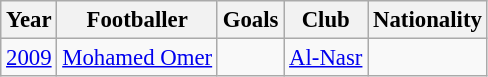<table class="wikitable" style="font-size: 95%;">
<tr>
<th>Year</th>
<th>Footballer</th>
<th>Goals</th>
<th>Club</th>
<th>Nationality</th>
</tr>
<tr>
<td><a href='#'>2009</a></td>
<td><a href='#'>Mohamed Omer</a></td>
<td></td>
<td><a href='#'>Al-Nasr</a></td>
<td></td>
</tr>
</table>
